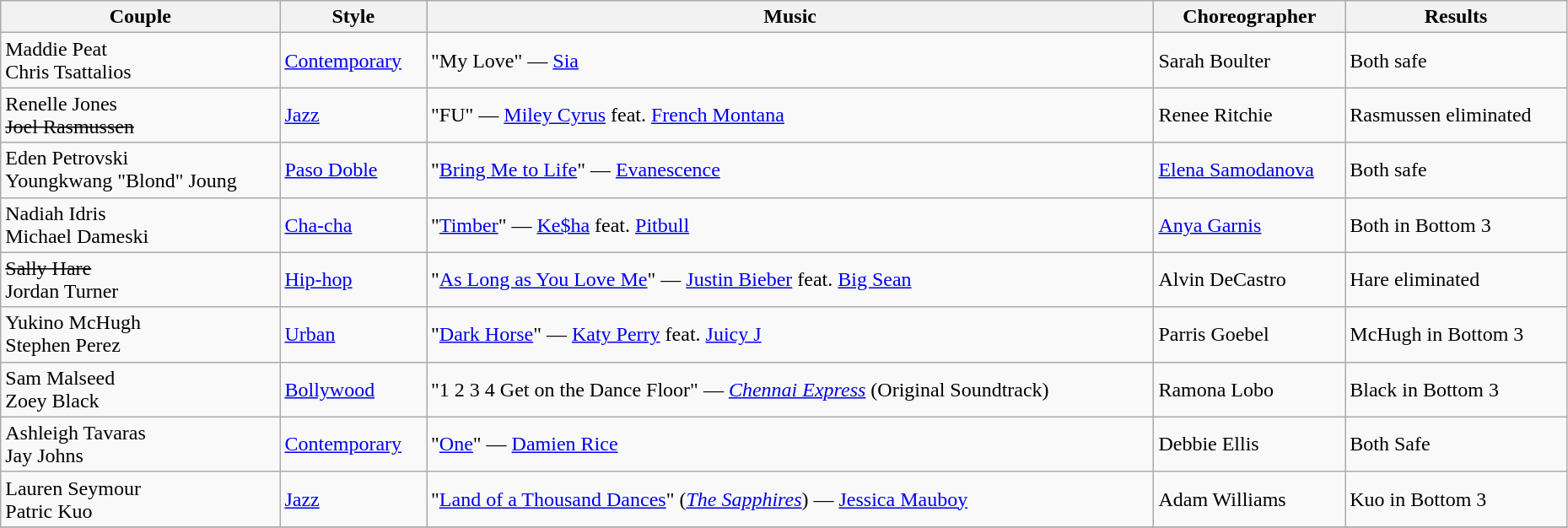<table class="wikitable" width="98%">
<tr>
<th>Couple</th>
<th>Style</th>
<th>Music</th>
<th>Choreographer</th>
<th>Results</th>
</tr>
<tr>
<td>Maddie Peat<br>Chris Tsattalios</td>
<td><a href='#'>Contemporary</a></td>
<td>"My Love" — <a href='#'>Sia</a></td>
<td>Sarah Boulter</td>
<td>Both safe</td>
</tr>
<tr>
<td>Renelle Jones<br><s>Joel Rasmussen</s></td>
<td><a href='#'>Jazz</a></td>
<td>"FU" — <a href='#'>Miley Cyrus</a> feat. <a href='#'>French Montana</a></td>
<td>Renee Ritchie</td>
<td>Rasmussen eliminated</td>
</tr>
<tr>
<td>Eden Petrovski<br>Youngkwang "Blond" Joung</td>
<td><a href='#'>Paso Doble</a></td>
<td>"<a href='#'>Bring Me to Life</a>" — <a href='#'>Evanescence</a></td>
<td><a href='#'>Elena Samodanova</a></td>
<td>Both safe</td>
</tr>
<tr>
<td>Nadiah Idris<br>Michael Dameski</td>
<td><a href='#'>Cha-cha</a></td>
<td>"<a href='#'>Timber</a>" — <a href='#'>Ke$ha</a> feat. <a href='#'>Pitbull</a></td>
<td><a href='#'>Anya Garnis</a></td>
<td>Both in Bottom 3</td>
</tr>
<tr>
<td><s>Sally Hare</s><br>Jordan Turner</td>
<td><a href='#'>Hip-hop</a></td>
<td>"<a href='#'>As Long as You Love Me</a>" — <a href='#'>Justin Bieber</a> feat. <a href='#'>Big Sean</a></td>
<td>Alvin DeCastro</td>
<td>Hare eliminated</td>
</tr>
<tr>
<td>Yukino McHugh<br>Stephen Perez</td>
<td><a href='#'>Urban</a></td>
<td>"<a href='#'>Dark Horse</a>" — <a href='#'>Katy Perry</a> feat. <a href='#'>Juicy J</a></td>
<td>Parris Goebel</td>
<td>McHugh in Bottom 3</td>
</tr>
<tr>
<td>Sam Malseed<br>Zoey Black</td>
<td><a href='#'>Bollywood</a></td>
<td>"1 2 3 4 Get on the Dance Floor" — <em><a href='#'>Chennai Express</a></em> (Original Soundtrack)</td>
<td>Ramona Lobo</td>
<td>Black in Bottom 3</td>
</tr>
<tr>
<td>Ashleigh Tavaras<br>Jay Johns</td>
<td><a href='#'>Contemporary</a></td>
<td>"<a href='#'>One</a>" — <a href='#'>Damien Rice</a></td>
<td>Debbie Ellis</td>
<td>Both Safe</td>
</tr>
<tr>
<td>Lauren Seymour<br>Patric Kuo</td>
<td><a href='#'>Jazz</a></td>
<td>"<a href='#'>Land of a Thousand Dances</a>" (<em><a href='#'>The Sapphires</a></em>) — <a href='#'>Jessica Mauboy</a></td>
<td>Adam Williams</td>
<td>Kuo in Bottom 3</td>
</tr>
<tr>
</tr>
</table>
